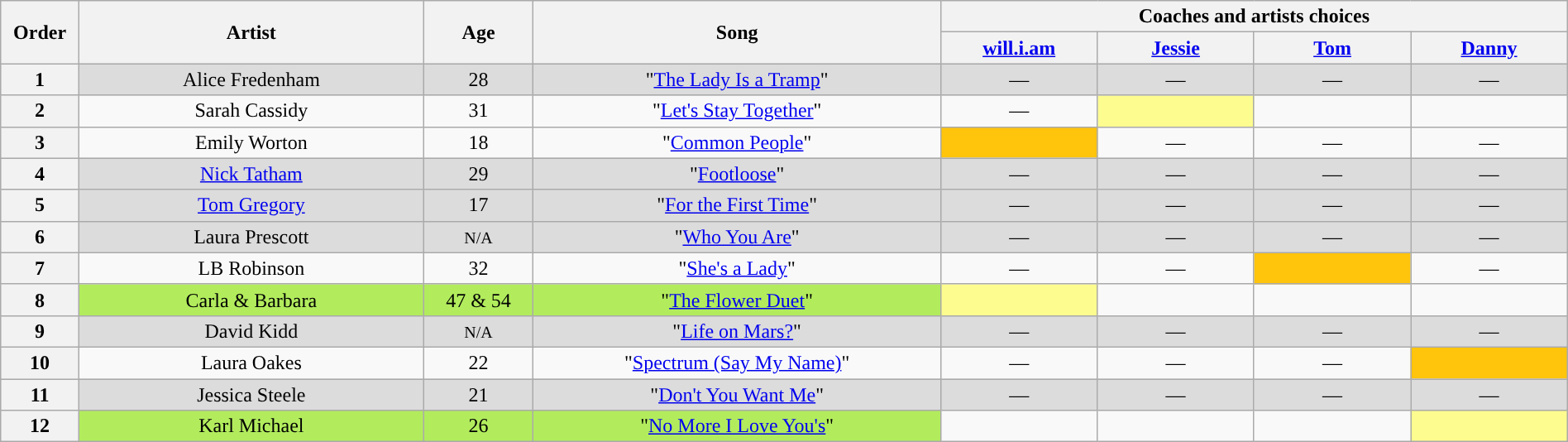<table class="wikitable" style="text-align:center; width:100%;">
<tr>
<th scope="col" rowspan="2" style="width:05%;">Order</th>
<th scope="col" rowspan="2" style="width:22%;">Artist</th>
<th scope="col" rowspan="2" style="width:07%;">Age</th>
<th scope="col" rowspan="2" style="width:26%;">Song</th>
<th colspan="4" style="width:40%;">Coaches and artists choices</th>
</tr>
<tr>
<th style="width:10%;"><a href='#'>will.i.am</a></th>
<th style="width:10%;"><a href='#'>Jessie</a></th>
<th style="width:10%;"><a href='#'>Tom</a></th>
<th style="width:10%;"><a href='#'>Danny</a></th>
</tr>
<tr style="background:#DCDCDC">
<th scope="col">1</th>
<td>Alice Fredenham</td>
<td>28</td>
<td style="background:#DCDCDC; text-align:center;">"<a href='#'>The Lady Is a Tramp</a>"</td>
<td>—</td>
<td>—</td>
<td>—</td>
<td>—</td>
</tr>
<tr>
<th scope="col">2</th>
<td>Sarah Cassidy</td>
<td>31</td>
<td>"<a href='#'>Let's Stay Together</a>"</td>
<td>—</td>
<td style="background:#fdfc8f; text-align:center;"><strong></strong></td>
<td><strong></strong></td>
<td><strong></strong></td>
</tr>
<tr>
<th scope="col">3</th>
<td>Emily Worton</td>
<td>18</td>
<td>"<a href='#'>Common People</a>"</td>
<td style="background:#FFC40C; text-align:center;"><strong></strong></td>
<td>—</td>
<td>—</td>
<td>—</td>
</tr>
<tr style="background:#DCDCDC">
<th scope="col">4</th>
<td><a href='#'>Nick Tatham</a></td>
<td>29</td>
<td style="background:#DCDCDC; text-align:center;">"<a href='#'>Footloose</a>"</td>
<td>—</td>
<td>—</td>
<td>—</td>
<td>—</td>
</tr>
<tr style="background:#DCDCDC">
<th scope="col">5</th>
<td><a href='#'>Tom Gregory</a></td>
<td>17</td>
<td style="background:#DCDCDC; text-align:center;">"<a href='#'>For the First Time</a>"</td>
<td>—</td>
<td>—</td>
<td>—</td>
<td>—</td>
</tr>
<tr style="background:#DCDCDC">
<th scope="col">6</th>
<td>Laura Prescott</td>
<td><small>N/A</small></td>
<td style="background:#DCDCDC; text-align:center;">"<a href='#'>Who You Are</a>"</td>
<td>—</td>
<td>—</td>
<td>—</td>
<td>—</td>
</tr>
<tr>
<th scope="col">7</th>
<td>LB Robinson</td>
<td>32</td>
<td>"<a href='#'>She's a Lady</a>"</td>
<td>—</td>
<td>—</td>
<td style="background:#FFC40C; text-align:center;"><strong></strong></td>
<td>—</td>
</tr>
<tr>
<th scope="col">8</th>
<td style="background-color:#B2EC5D;">Carla & Barbara</td>
<td style="background-color:#B2EC5D;">47 & 54</td>
<td style="background-color:#B2EC5D;">"<a href='#'>The Flower Duet</a>"</td>
<td style="background:#fdfc8f; text-align:center;"><strong></strong></td>
<td><strong></strong></td>
<td><strong></strong></td>
<td><strong></strong></td>
</tr>
<tr style="background:#DCDCDC">
<th scope="col">9</th>
<td>David Kidd</td>
<td><small>N/A</small></td>
<td style="background:#DCDCDC; text-align:center;">"<a href='#'>Life on Mars?</a>"</td>
<td>—</td>
<td>—</td>
<td>—</td>
<td>—</td>
</tr>
<tr>
<th scope="col">10</th>
<td>Laura Oakes</td>
<td>22</td>
<td>"<a href='#'>Spectrum (Say My Name)</a>"</td>
<td>—</td>
<td>—</td>
<td>—</td>
<td style="background:#FFC40C; text-align:center;"><strong></strong></td>
</tr>
<tr style="background:#DCDCDC">
<th scope="col">11</th>
<td>Jessica Steele</td>
<td>21</td>
<td style="background:#DCDCDC; text-align:center;">"<a href='#'>Don't You Want Me</a>"</td>
<td>—</td>
<td>—</td>
<td>—</td>
<td>—</td>
</tr>
<tr>
<th scope="col">12</th>
<td style="background-color:#B2EC5D;">Karl Michael</td>
<td style="background-color:#B2EC5D;">26</td>
<td style="background-color:#B2EC5D;">"<a href='#'>No More I Love You's</a>"</td>
<td><strong></strong></td>
<td><strong></strong></td>
<td><strong></strong></td>
<td style="background:#fdfc8f; text-align:center;"><strong></strong></td>
</tr>
</table>
